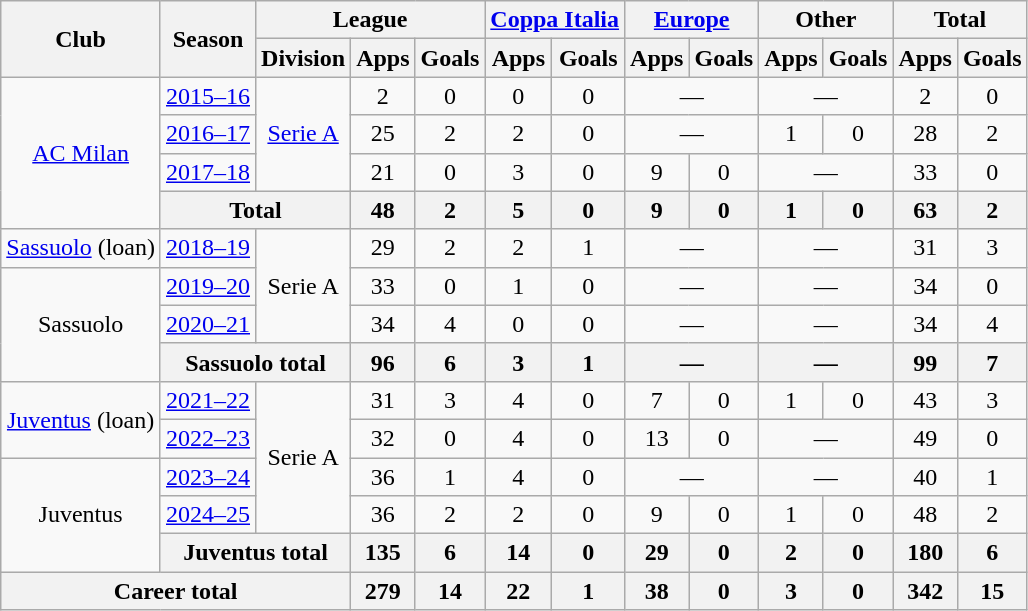<table class="wikitable" style="text-align:center">
<tr>
<th rowspan="2">Club</th>
<th rowspan="2">Season</th>
<th colspan="3">League</th>
<th colspan="2"><a href='#'>Coppa Italia</a></th>
<th colspan="2"><a href='#'>Europe</a></th>
<th colspan="2">Other</th>
<th colspan="2">Total</th>
</tr>
<tr>
<th>Division</th>
<th>Apps</th>
<th>Goals</th>
<th>Apps</th>
<th>Goals</th>
<th>Apps</th>
<th>Goals</th>
<th>Apps</th>
<th>Goals</th>
<th>Apps</th>
<th>Goals</th>
</tr>
<tr>
<td rowspan="4"><a href='#'>AC Milan</a></td>
<td><a href='#'>2015–16</a></td>
<td rowspan="3"><a href='#'>Serie A</a></td>
<td>2</td>
<td>0</td>
<td>0</td>
<td>0</td>
<td colspan="2">—</td>
<td colspan="2">—</td>
<td>2</td>
<td>0</td>
</tr>
<tr>
<td><a href='#'>2016–17</a></td>
<td>25</td>
<td>2</td>
<td>2</td>
<td>0</td>
<td colspan="2">—</td>
<td>1</td>
<td>0</td>
<td>28</td>
<td>2</td>
</tr>
<tr>
<td><a href='#'>2017–18</a></td>
<td>21</td>
<td>0</td>
<td>3</td>
<td>0</td>
<td>9</td>
<td>0</td>
<td colspan="2">—</td>
<td>33</td>
<td>0</td>
</tr>
<tr>
<th colspan="2">Total</th>
<th>48</th>
<th>2</th>
<th>5</th>
<th>0</th>
<th>9</th>
<th>0</th>
<th>1</th>
<th>0</th>
<th>63</th>
<th>2</th>
</tr>
<tr>
<td><a href='#'>Sassuolo</a> (loan)</td>
<td><a href='#'>2018–19</a></td>
<td rowspan="3">Serie A</td>
<td>29</td>
<td>2</td>
<td>2</td>
<td>1</td>
<td colspan="2">—</td>
<td colspan="2">—</td>
<td>31</td>
<td>3</td>
</tr>
<tr>
<td rowspan="3">Sassuolo</td>
<td><a href='#'>2019–20</a></td>
<td>33</td>
<td>0</td>
<td>1</td>
<td>0</td>
<td colspan="2">—</td>
<td colspan="2">—</td>
<td>34</td>
<td>0</td>
</tr>
<tr>
<td><a href='#'>2020–21</a></td>
<td>34</td>
<td>4</td>
<td>0</td>
<td>0</td>
<td colspan="2">—</td>
<td colspan="2">—</td>
<td>34</td>
<td>4</td>
</tr>
<tr>
<th colspan="2">Sassuolo total</th>
<th>96</th>
<th>6</th>
<th>3</th>
<th>1</th>
<th colspan="2">—</th>
<th colspan="2">—</th>
<th>99</th>
<th>7</th>
</tr>
<tr>
<td rowspan="2"><a href='#'>Juventus</a> (loan)</td>
<td><a href='#'>2021–22</a></td>
<td rowspan="4">Serie A</td>
<td>31</td>
<td>3</td>
<td>4</td>
<td>0</td>
<td>7</td>
<td>0</td>
<td>1</td>
<td>0</td>
<td>43</td>
<td>3</td>
</tr>
<tr>
<td><a href='#'>2022–23</a></td>
<td>32</td>
<td>0</td>
<td>4</td>
<td>0</td>
<td>13</td>
<td>0</td>
<td colspan="2">—</td>
<td>49</td>
<td>0</td>
</tr>
<tr>
<td rowspan="3">Juventus</td>
<td><a href='#'>2023–24</a></td>
<td>36</td>
<td>1</td>
<td>4</td>
<td>0</td>
<td colspan="2">—</td>
<td colspan="2">—</td>
<td>40</td>
<td>1</td>
</tr>
<tr>
<td><a href='#'>2024–25</a></td>
<td>36</td>
<td>2</td>
<td>2</td>
<td>0</td>
<td>9</td>
<td>0</td>
<td>1</td>
<td>0</td>
<td>48</td>
<td>2</td>
</tr>
<tr>
<th colspan="2">Juventus total</th>
<th>135</th>
<th>6</th>
<th>14</th>
<th>0</th>
<th>29</th>
<th>0</th>
<th>2</th>
<th>0</th>
<th>180</th>
<th>6</th>
</tr>
<tr>
<th colspan="3">Career total</th>
<th>279</th>
<th>14</th>
<th>22</th>
<th>1</th>
<th>38</th>
<th>0</th>
<th>3</th>
<th>0</th>
<th>342</th>
<th>15</th>
</tr>
</table>
